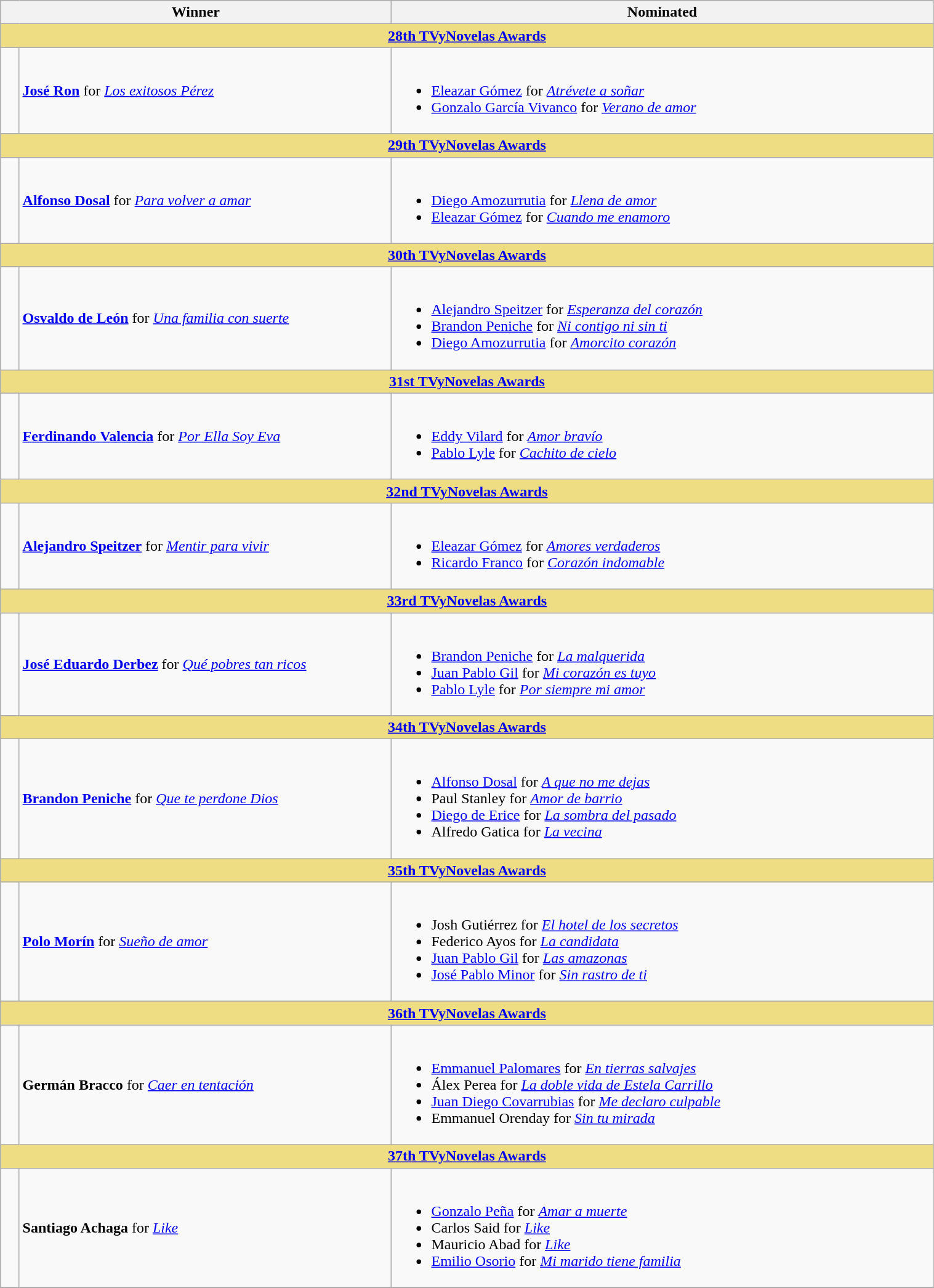<table class="wikitable" width=80%>
<tr align=center>
<th width="150px;" colspan=2; align="center">Winner</th>
<th width="580px;" align="center">Nominated</th>
</tr>
<tr>
<th colspan=9 style="background:#EEDD82;"  align="center"><strong><a href='#'>28th TVyNovelas Awards</a></strong></th>
</tr>
<tr>
<td width=2%></td>
<td><strong><a href='#'>José Ron</a></strong> for <em><a href='#'>Los exitosos Pérez</a></em></td>
<td><br><ul><li><a href='#'>Eleazar Gómez</a> for <em><a href='#'>Atrévete a soñar</a></em></li><li><a href='#'>Gonzalo García Vivanco</a> for <em><a href='#'>Verano de amor</a></em></li></ul></td>
</tr>
<tr>
<th colspan=9 style="background:#EEDD82;"  align="center"><strong><a href='#'>29th TVyNovelas Awards</a></strong></th>
</tr>
<tr>
<td width=2%></td>
<td><strong><a href='#'>Alfonso Dosal</a></strong> for <em><a href='#'>Para volver a amar</a></em></td>
<td><br><ul><li><a href='#'>Diego Amozurrutia</a> for <em><a href='#'>Llena de amor</a></em></li><li><a href='#'>Eleazar Gómez</a> for <em><a href='#'>Cuando me enamoro</a></em></li></ul></td>
</tr>
<tr>
<th colspan=9 style="background:#EEDD82;"  align="center"><strong><a href='#'>30th TVyNovelas Awards</a></strong></th>
</tr>
<tr>
<td width=2%></td>
<td><strong><a href='#'>Osvaldo de León</a></strong> for <em><a href='#'>Una familia con suerte</a></em></td>
<td><br><ul><li><a href='#'>Alejandro Speitzer</a> for <em><a href='#'>Esperanza del corazón</a></em></li><li><a href='#'>Brandon Peniche</a> for <em><a href='#'>Ni contigo ni sin ti</a></em></li><li><a href='#'>Diego Amozurrutia</a> for <em><a href='#'>Amorcito corazón</a></em></li></ul></td>
</tr>
<tr>
<th colspan=9 style="background:#EEDD82;"  align="center"><strong><a href='#'>31st TVyNovelas Awards</a></strong></th>
</tr>
<tr>
<td width=2%></td>
<td><strong><a href='#'>Ferdinando Valencia</a></strong> for <em><a href='#'>Por Ella Soy Eva</a></em></td>
<td><br><ul><li><a href='#'>Eddy Vilard</a> for <em><a href='#'>Amor bravío</a></em></li><li><a href='#'>Pablo Lyle</a> for <em><a href='#'>Cachito de cielo</a></em></li></ul></td>
</tr>
<tr>
<th colspan=9 style="background:#EEDD82;"  align="center"><strong><a href='#'>32nd TVyNovelas Awards</a></strong></th>
</tr>
<tr>
<td width=2%></td>
<td><strong><a href='#'>Alejandro Speitzer</a></strong> for <em><a href='#'>Mentir para vivir</a></em></td>
<td><br><ul><li><a href='#'>Eleazar Gómez</a> for <em><a href='#'>Amores verdaderos</a></em></li><li><a href='#'>Ricardo Franco</a> for <em><a href='#'>Corazón indomable</a></em></li></ul></td>
</tr>
<tr>
<th colspan=9 style="background:#EEDD82;"  align="center"><strong><a href='#'>33rd TVyNovelas Awards</a></strong></th>
</tr>
<tr>
<td width=2%></td>
<td><strong><a href='#'>José Eduardo Derbez</a></strong> for <em><a href='#'>Qué pobres tan ricos</a></em></td>
<td><br><ul><li><a href='#'>Brandon Peniche</a> for <em><a href='#'>La malquerida</a></em></li><li><a href='#'>Juan Pablo Gil</a> for <em><a href='#'>Mi corazón es tuyo</a></em></li><li><a href='#'>Pablo Lyle</a> for <em><a href='#'>Por siempre mi amor</a></em></li></ul></td>
</tr>
<tr>
<th colspan=9 style="background:#EEDD82;"  align="center"><strong><a href='#'>34th TVyNovelas Awards</a></strong></th>
</tr>
<tr>
<td width=2%></td>
<td><strong><a href='#'>Brandon Peniche</a></strong> for <em><a href='#'>Que te perdone Dios</a></em></td>
<td><br><ul><li><a href='#'>Alfonso Dosal</a> for <em><a href='#'>A que no me dejas</a></em></li><li>Paul Stanley for <em><a href='#'>Amor de barrio</a></em></li><li><a href='#'>Diego de Erice</a> for <em><a href='#'>La sombra del pasado</a></em></li><li>Alfredo Gatica for <em><a href='#'>La vecina</a></em></li></ul></td>
</tr>
<tr>
<th colspan=9 style="background:#EEDD82;"  align="center"><strong><a href='#'>35th TVyNovelas Awards</a></strong></th>
</tr>
<tr>
<td width=2%></td>
<td><strong><a href='#'>Polo Morín</a></strong> for <em><a href='#'>Sueño de amor</a></em></td>
<td><br><ul><li>Josh Gutiérrez for <em><a href='#'>El hotel de los secretos</a></em></li><li>Federico Ayos for <em><a href='#'>La candidata</a></em></li><li><a href='#'>Juan Pablo Gil</a> for <em><a href='#'>Las amazonas</a></em></li><li><a href='#'>José Pablo Minor</a> for <em><a href='#'>Sin rastro de ti</a></em></li></ul></td>
</tr>
<tr>
<th colspan=9 style="background:#EEDD82;"  align="center"><strong><a href='#'>36th TVyNovelas Awards</a></strong></th>
</tr>
<tr>
<td width=2%></td>
<td><strong>Germán Bracco</strong> for <em><a href='#'>Caer en tentación</a></em></td>
<td><br><ul><li><a href='#'>Emmanuel Palomares</a> for <em><a href='#'>En tierras salvajes</a></em></li><li>Álex Perea for <em><a href='#'>La doble vida de Estela Carrillo</a></em></li><li><a href='#'>Juan Diego Covarrubias</a> for <em><a href='#'>Me declaro culpable</a></em></li><li>Emmanuel Orenday for <em><a href='#'>Sin tu mirada</a></em></li></ul></td>
</tr>
<tr>
<th colspan=9 style="background:#EEDD82;"  align="center"><strong><a href='#'>37th TVyNovelas Awards</a></strong></th>
</tr>
<tr>
<td width=2%></td>
<td><strong>Santiago Achaga</strong> for <em><a href='#'>Like</a></em></td>
<td><br><ul><li><a href='#'>Gonzalo Peña</a> for <em><a href='#'>Amar a muerte</a></em></li><li>Carlos Said for <em><a href='#'>Like</a></em></li><li>Mauricio Abad for <em><a href='#'>Like</a></em></li><li><a href='#'>Emilio Osorio</a> for <em><a href='#'>Mi marido tiene familia</a></em></li></ul></td>
</tr>
<tr>
</tr>
</table>
